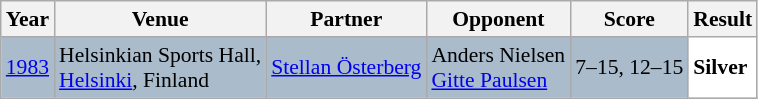<table class="sortable wikitable" style="font-size: 90%;">
<tr>
<th>Year</th>
<th>Venue</th>
<th>Partner</th>
<th>Opponent</th>
<th>Score</th>
<th>Result</th>
</tr>
<tr style="background:#AABBCC">
<td align="center"><a href='#'>1983</a></td>
<td align="left">Helsinkian Sports Hall,<br><a href='#'>Helsinki</a>, Finland</td>
<td align="left"> <a href='#'>Stellan Österberg</a></td>
<td align="left"> Anders Nielsen<br> <a href='#'>Gitte Paulsen</a></td>
<td align="left">7–15, 12–15</td>
<td style="text-align:left; background:white"> <strong>Silver</strong></td>
</tr>
</table>
